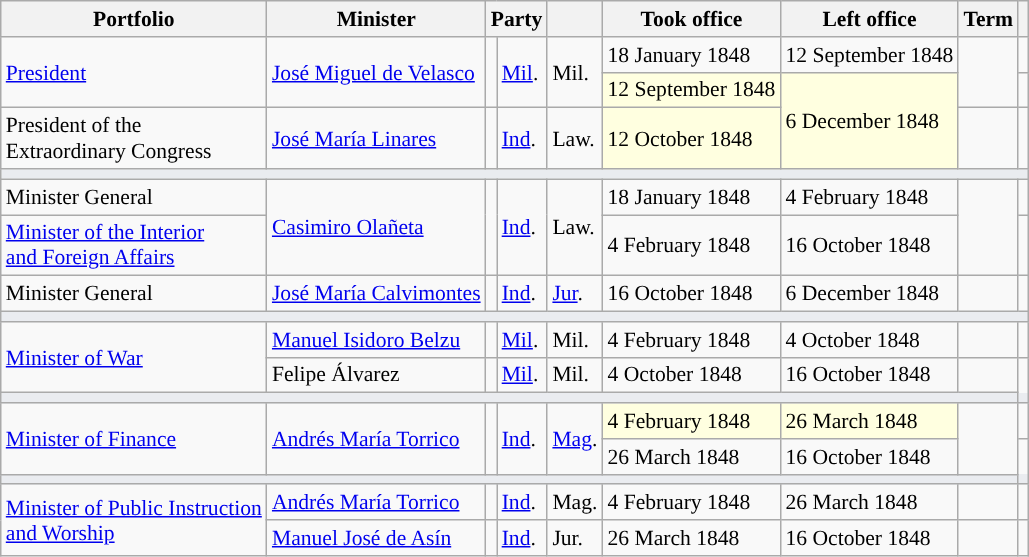<table class="wikitable" style="font-size: 90%;">
<tr>
<th>Portfolio</th>
<th>Minister</th>
<th colspan="2">Party</th>
<th></th>
<th>Took office</th>
<th>Left office</th>
<th>Term</th>
<th></th>
</tr>
<tr>
<td rowspan=2><a href='#'>President</a></td>
<td rowspan=2><a href='#'>José Miguel de Velasco</a></td>
<td rowspan=2 style="background-color:"></td>
<td rowspan=2><a href='#'>Mil</a>.</td>
<td rowspan=2>Mil.</td>
<td>18 January 1848</td>
<td>12 September 1848</td>
<td rowspan=2></td>
<td></td>
</tr>
<tr>
<td style="background-color:#FFFFE0;">12 September 1848</td>
<td rowspan=2 style="background-color:#FFFFE0;">6 December 1848</td>
<td></td>
</tr>
<tr>
<td>President of the<br>Extraordinary Congress</td>
<td><a href='#'>José María Linares</a></td>
<td style="background-color:"></td>
<td><a href='#'>Ind</a>.</td>
<td>Law.</td>
<td style="background-color:#FFFFE0;">12 October 1848</td>
<td></td>
<td><br></td>
</tr>
<tr>
<td colspan=9 bgcolor="#EAECF0"></td>
</tr>
<tr>
<td>Minister General</td>
<td rowspan=2><a href='#'>Casimiro Olañeta</a></td>
<td rowspan=2 style="background-color:"></td>
<td rowspan=2><a href='#'>Ind</a>.</td>
<td rowspan=2>Law.</td>
<td>18 January 1848</td>
<td>4 February 1848</td>
<td rowspan=2></td>
<td></td>
</tr>
<tr>
<td><a href='#'>Minister of the Interior<br>and Foreign Affairs</a></td>
<td>4 February 1848</td>
<td>16 October 1848</td>
<td></td>
</tr>
<tr>
<td>Minister General</td>
<td><a href='#'>José María Calvimontes</a></td>
<td style="background-color:"></td>
<td><a href='#'>Ind</a>.</td>
<td><a href='#'>Jur</a>.</td>
<td>16 October 1848</td>
<td>6 December 1848</td>
<td></td>
<td></td>
</tr>
<tr>
<td colspan=9 bgcolor="#EAECF0"></td>
</tr>
<tr>
<td rowspan=2><a href='#'>Minister of War</a></td>
<td><a href='#'>Manuel Isidoro Belzu</a></td>
<td style="background-color:"></td>
<td><a href='#'>Mil</a>.</td>
<td>Mil.</td>
<td>4 February 1848</td>
<td>4 October 1848</td>
<td></td>
<td></td>
</tr>
<tr>
<td>Felipe Álvarez</td>
<td style="background-color:"></td>
<td><a href='#'>Mil</a>.</td>
<td>Mil.</td>
<td>4 October 1848</td>
<td>16 October 1848</td>
<td></td>
<td rowspan=2></td>
</tr>
<tr>
<td colspan=9 bgcolor="#EAECF0"></td>
</tr>
<tr>
<td rowspan=2><a href='#'>Minister of Finance</a></td>
<td rowspan=2><a href='#'>Andrés María Torrico</a></td>
<td rowspan=2 style="background-color:"></td>
<td rowspan=2><a href='#'>Ind</a>.</td>
<td rowspan=2><a href='#'>Mag</a>.</td>
<td style="background-color:#FFFFE0;">4 February 1848</td>
<td style="background-color:#FFFFE0;">26 March 1848</td>
<td rowspan=2></td>
<td></td>
</tr>
<tr>
<td>26 March 1848</td>
<td>16 October 1848</td>
<td rowspan=2></td>
</tr>
<tr>
<td colspan=9 bgcolor="#EAECF0"></td>
</tr>
<tr>
<td rowspan=2><a href='#'>Minister of Public Instruction<br>and Worship</a></td>
<td><a href='#'>Andrés María Torrico</a></td>
<td style="background-color:"></td>
<td><a href='#'>Ind</a>.</td>
<td>Mag.</td>
<td>4 February 1848</td>
<td>26 March 1848</td>
<td></td>
<td></td>
</tr>
<tr>
<td><a href='#'>Manuel José de Asín</a></td>
<td style="background-color:"></td>
<td><a href='#'>Ind</a>.</td>
<td>Jur.</td>
<td>26 March 1848</td>
<td>16 October 1848</td>
<td></td>
<td rowspan=2></td>
</tr>
</table>
